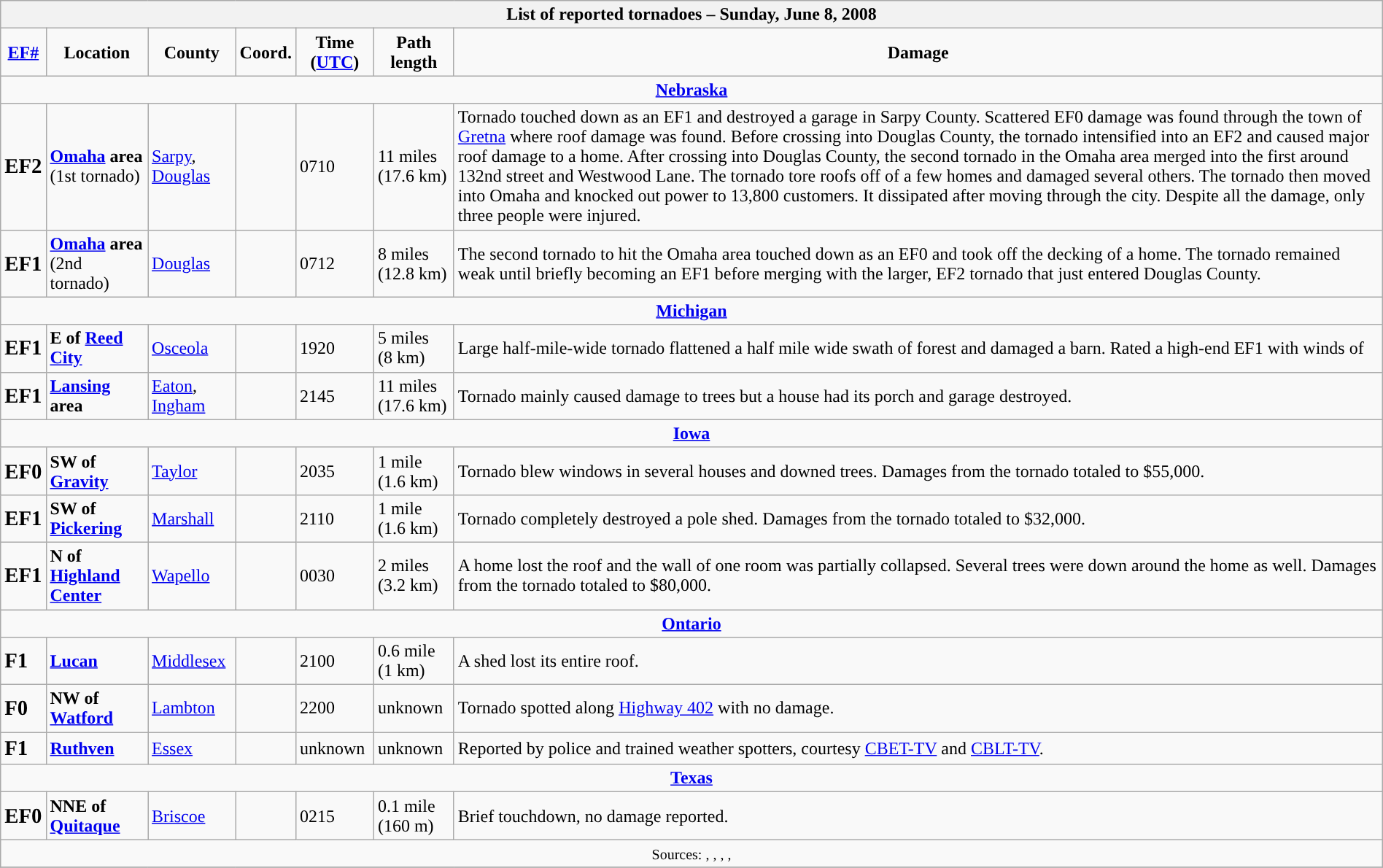<table class="wikitable collapsible" width="100%">
<tr>
<th colspan="7">List of reported tornadoes – Sunday, June 8, 2008</th>
</tr>
<tr>
<td style="text-align:center;"><strong><a href='#'>EF#</a></strong></td>
<td style="text-align:center;"><strong>Location</strong></td>
<td style="text-align:center;"><strong>County</strong></td>
<td style="text-align:center;"><strong>Coord.</strong></td>
<td style="text-align:center;"><strong>Time (<a href='#'>UTC</a>)</strong></td>
<td style="text-align:center;"><strong>Path length</strong></td>
<td style="text-align:center;"><strong>Damage</strong></td>
</tr>
<tr>
<td colspan="7" align=center><strong><a href='#'>Nebraska</a></strong></td>
</tr>
<tr>
<td><big><strong>EF2</strong></big></td>
<td><strong><a href='#'>Omaha</a> area</strong> (1st tornado)</td>
<td><a href='#'>Sarpy</a>, <a href='#'>Douglas</a></td>
<td></td>
<td>0710</td>
<td>11 miles<br>(17.6 km)</td>
<td>Tornado touched down as an EF1 and destroyed a garage in Sarpy County. Scattered EF0 damage was found through the town of <a href='#'>Gretna</a> where roof damage was found. Before crossing into Douglas County, the tornado intensified into an EF2 and caused major roof damage to a home. After crossing into Douglas County, the second tornado in the Omaha area merged into the first around 132nd street and Westwood Lane. The tornado tore roofs off of a few homes and damaged several others. The tornado then moved into Omaha and knocked out power to 13,800 customers. It dissipated after moving through the city. Despite all the damage, only three people were injured.</td>
</tr>
<tr>
<td><big><strong>EF1</strong></big></td>
<td><strong><a href='#'>Omaha</a> area</strong> (2nd tornado)</td>
<td><a href='#'>Douglas</a></td>
<td></td>
<td>0712</td>
<td>8 miles<br>(12.8 km)</td>
<td>The second tornado to hit the Omaha area touched down as an EF0 and took off the decking of a home. The tornado remained weak until briefly becoming an EF1 before merging with the larger, EF2 tornado that just entered Douglas County.</td>
</tr>
<tr>
<td colspan="7" align=center><strong><a href='#'>Michigan</a></strong></td>
</tr>
<tr>
<td><big><strong>EF1</strong></big></td>
<td><strong>E of <a href='#'>Reed City</a></strong></td>
<td><a href='#'>Osceola</a></td>
<td></td>
<td>1920</td>
<td>5 miles<br>(8 km)</td>
<td>Large half-mile-wide tornado flattened a half mile wide swath of forest and damaged a barn. Rated a high-end EF1 with winds of </td>
</tr>
<tr>
<td><big><strong>EF1</strong></big></td>
<td><strong><a href='#'>Lansing</a> area</strong></td>
<td><a href='#'>Eaton</a>, <a href='#'>Ingham</a></td>
<td></td>
<td>2145</td>
<td>11 miles<br>(17.6 km)</td>
<td>Tornado mainly caused damage to trees but a house had its porch and garage destroyed.</td>
</tr>
<tr>
<td colspan="7" align=center><strong><a href='#'>Iowa</a></strong></td>
</tr>
<tr>
<td><big><strong>EF0</strong></big></td>
<td><strong>SW of <a href='#'>Gravity</a></strong></td>
<td><a href='#'>Taylor</a></td>
<td></td>
<td>2035</td>
<td>1 mile<br>(1.6 km)</td>
<td>Tornado blew windows in several houses and downed trees. Damages from the tornado totaled to $55,000.</td>
</tr>
<tr>
<td><big><strong>EF1</strong></big></td>
<td><strong>SW of <a href='#'>Pickering</a></strong></td>
<td><a href='#'>Marshall</a></td>
<td></td>
<td>2110</td>
<td>1 mile<br>(1.6 km)</td>
<td>Tornado completely destroyed a pole shed. Damages from the tornado totaled to $32,000.</td>
</tr>
<tr>
<td><big><strong>EF1</strong></big></td>
<td><strong>N of <a href='#'>Highland Center</a></strong></td>
<td><a href='#'>Wapello</a></td>
<td></td>
<td>0030</td>
<td>2 miles<br>(3.2 km)</td>
<td>A home lost the roof and the wall of one room was partially collapsed. Several trees were down around the home as well. Damages from the tornado totaled to $80,000.</td>
</tr>
<tr>
<td colspan="7" align=center><strong><a href='#'>Ontario</a></strong></td>
</tr>
<tr>
<td><big><strong>F1</strong></big></td>
<td><strong><a href='#'>Lucan</a></strong></td>
<td><a href='#'>Middlesex</a></td>
<td></td>
<td>2100</td>
<td>0.6 mile<br>(1 km)</td>
<td>A shed lost its entire roof.</td>
</tr>
<tr>
<td><big><strong>F0</strong></big></td>
<td><strong>NW of <a href='#'>Watford</a></strong></td>
<td><a href='#'>Lambton</a></td>
<td></td>
<td>2200</td>
<td>unknown</td>
<td>Tornado spotted along <a href='#'>Highway 402</a> with no damage.</td>
</tr>
<tr>
<td><big><strong>F1</strong></big></td>
<td><strong><a href='#'>Ruthven</a></strong></td>
<td><a href='#'>Essex</a></td>
<td></td>
<td>unknown</td>
<td>unknown</td>
<td>Reported by police and trained weather spotters, courtesy <a href='#'>CBET-TV</a> and <a href='#'>CBLT-TV</a>.</td>
</tr>
<tr>
<td colspan="7" align=center><strong><a href='#'>Texas</a></strong></td>
</tr>
<tr>
<td><big><strong>EF0</strong></big></td>
<td><strong>NNE of <a href='#'>Quitaque</a></strong></td>
<td><a href='#'>Briscoe</a></td>
<td></td>
<td>0215</td>
<td>0.1 mile<br>(160 m)</td>
<td>Brief touchdown, no damage reported.</td>
</tr>
<tr>
<td colspan="7" align=center><small>Sources: , , , ,  </small></td>
</tr>
<tr>
</tr>
</table>
